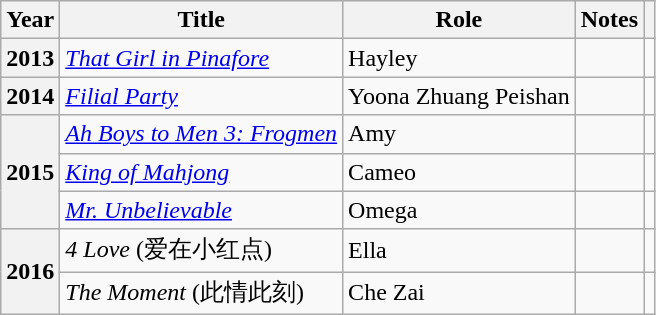<table class="wikitable sortable plainrowheaders">
<tr>
<th scope="col">Year</th>
<th scope="col">Title</th>
<th scope="col">Role</th>
<th scope="col" class="unsortable">Notes</th>
<th scope="col" class="unsortable"></th>
</tr>
<tr>
<th scope="row">2013</th>
<td><em><a href='#'>That Girl in Pinafore</a></em></td>
<td>Hayley</td>
<td></td>
<td></td>
</tr>
<tr>
<th scope="row">2014</th>
<td><em><a href='#'>Filial Party</a></em></td>
<td>Yoona Zhuang Peishan</td>
<td></td>
<td></td>
</tr>
<tr>
<th scope="row" rowspan="3">2015</th>
<td><em><a href='#'>Ah Boys to Men 3: Frogmen</a></em></td>
<td>Amy</td>
<td></td>
<td></td>
</tr>
<tr>
<td><em><a href='#'>King of Mahjong</a></em></td>
<td>Cameo</td>
<td></td>
<td></td>
</tr>
<tr>
<td><em><a href='#'>Mr. Unbelievable</a></em></td>
<td>Omega</td>
<td></td>
<td></td>
</tr>
<tr>
<th scope="row" rowspan="2">2016</th>
<td><em>4 Love</em> (爱在小红点)</td>
<td>Ella</td>
<td></td>
<td></td>
</tr>
<tr>
<td><em>The Moment</em> (此情此刻)</td>
<td>Che Zai</td>
<td></td>
<td></td>
</tr>
</table>
